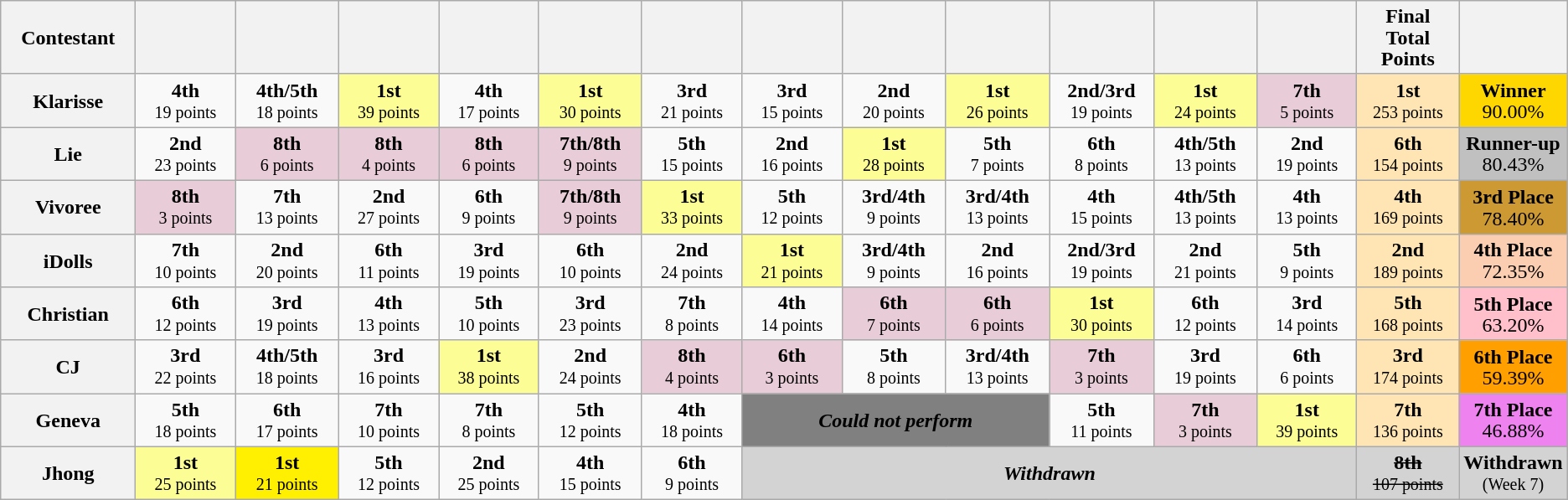<table class="wikitable" style="text-align:center; line-height:17px; width:auto;">
<tr>
<th scope="col" width="09%">Contestant</th>
<th scope="col" width="07%"><a href='#'></a></th>
<th scope="col" width="07%"><a href='#'></a></th>
<th scope="col" width="07%"><a href='#'></a></th>
<th scope="col" width="07%"><a href='#'></a></th>
<th scope="col" width="07%"><a href='#'></a></th>
<th scope="col" width="07%"><a href='#'></a></th>
<th scope="col" width="07%"><a href='#'></a></th>
<th scope="col" width="07%"><a href='#'></a></th>
<th scope="col" width="07%"><a href='#'></a></th>
<th scope="col" width="07%"><a href='#'></a></th>
<th scope="col" width="07%"><a href='#'></a></th>
<th scope="col" width="07%"><a href='#'></a></th>
<th scope="col" width="07%">Final Total Points</th>
<th scope="col" width="07%"><a href='#'></a></th>
</tr>
<tr>
<th>Klarisse</th>
<td><strong>4th</strong> <br><small>19 points</small></td>
<td><strong>4th/5th</strong> <br><small>18 points</small></td>
<td style="background:#FDFD96;"><strong>1st</strong> <br><small>39 points</small></td>
<td><strong>4th</strong> <br><small>17 points</small></td>
<td style="background:#FDFD96;"><strong>1st</strong> <br><small>30 points</small></td>
<td><strong>3rd</strong> <br><small>21 points</small></td>
<td><strong>3rd</strong> <br><small>15 points</small></td>
<td><strong>2nd</strong> <br><small>20 points</small></td>
<td style="background:#FDFD96;"><strong>1st</strong> <br><small>26 points</small></td>
<td><strong>2nd/3rd</strong> <br><small>19 points</small></td>
<td style="background:#FDFD96;"><strong>1st</strong> <br><small>24 points</small></td>
<td style="background:#E8CCD7;"><strong>7th</strong> <br><small>5 points</small></td>
<td style="background:#FFE5B4;"><strong>1st</strong><br><small> 253 points</small></td>
<td style="background:gold"><strong>Winner</strong> <br> 90.00%</td>
</tr>
<tr>
<th>Lie</th>
<td><strong>2nd</strong> <br><small>23 points</small></td>
<td style="background:#E8CCD7;"><strong>8th</strong> <br><small>6 points</small></td>
<td style="background:#E8CCD7;"><strong>8th</strong> <br><small>4 points</small></td>
<td style="background:#E8CCD7;"><strong>8th</strong> <br><small>6 points</small></td>
<td style="background:#E8CCD7;"><strong>7th/8th</strong> <br><small>9 points</small></td>
<td><strong>5th</strong> <br><small>15 points</small></td>
<td><strong>2nd</strong> <br><small>16 points</small></td>
<td style="background:#FDFD96;"><strong>1st</strong> <br><small>28 points</small></td>
<td><strong>5th</strong> <br><small>7 points</small></td>
<td><strong>6th</strong> <br><small>8 points</small></td>
<td><strong>4th/5th</strong> <br><small>13 points</small></td>
<td><strong>2nd</strong><br><small>19 points</small></td>
<td style="background:#FFE5B4;"><strong>6th</strong><br><small>154 points</small></td>
<td style="background:silver"><strong>Runner-up</strong> <br> 80.43%</td>
</tr>
<tr>
<th>Vivoree</th>
<td style="background:#E8CCD7;"><strong>8th</strong> <br><small>3 points</small></td>
<td><strong>7th</strong> <br><small>13 points</small></td>
<td><strong>2nd</strong> <br><small>27 points </small></td>
<td><strong>6th</strong> <br><small>9 points</small></td>
<td style="background:#E8CCD7;"><strong>7th/8th</strong> <br><small>9 points</small></td>
<td style="background:#FDFD96;"><strong>1st</strong> <br><small>33 points</small></td>
<td><strong>5th</strong> <br><small>12 points</small></td>
<td><strong>3rd/4th</strong> <br><small>9 points</small></td>
<td><strong>3rd/4th</strong> <br><small>13 points</small></td>
<td><strong>4th</strong> <br><small>15 points</small></td>
<td><strong>4th/5th</strong> <br><small>13 points</small></td>
<td><strong>4th</strong><br><small>13 points</small></td>
<td style="background:#FFE5B4;"><strong>4th</strong><br><small>169 points</small></td>
<td style="background:#cc9933"><strong>3rd Place</strong> <br> 78.40%</td>
</tr>
<tr>
<th>iDolls</th>
<td><strong>7th</strong> <br><small>10 points</small></td>
<td><strong>2nd</strong> <br><small>20 points</small></td>
<td><strong>6th</strong> <br><small>11 points</small></td>
<td><strong>3rd</strong> <br><small>19 points</small></td>
<td><strong>6th</strong><br><small>10 points</small></td>
<td><strong>2nd</strong> <br><small>24 points</small></td>
<td style="background:#FDFD96;"><strong>1st</strong> <br><small>21 points</small></td>
<td><strong>3rd/4th</strong> <br><small>9 points</small></td>
<td><strong>2nd</strong> <br><small>16 points</small></td>
<td><strong>2nd/3rd</strong> <br><small>19 points</small></td>
<td><strong>2nd</strong> <br><small>21 points</small></td>
<td><strong>5th</strong> <br><small>9 points</small></td>
<td style="background:#FFE5B4;"><strong>2nd</strong> <br><small>189 points</small></td>
<td style="background:#fbceb1"><strong>4th Place</strong> <br> 72.35%</td>
</tr>
<tr>
<th>Christian</th>
<td><strong>6th</strong> <br><small>12 points</small></td>
<td><strong>3rd</strong><br><small>19 points</small></td>
<td><strong>4th</strong> <br><small>13 points</small></td>
<td><strong>5th</strong> <br><small>10 points</small></td>
<td><strong>3rd</strong> <br><small>23 points</small></td>
<td><strong>7th</strong> <br><small>8 points</small></td>
<td><strong>4th</strong> <br><small>14 points</small></td>
<td style="background:#E8CCD7;"><strong>6th</strong> <br><small>7 points</small></td>
<td style="background:#E8CCD7;"><strong>6th</strong> <br><small>6 points</small></td>
<td style="background:#FDFD96;"><strong>1st</strong> <br><small>30 points</small></td>
<td><strong>6th</strong> <br><small>12 points</small></td>
<td><strong>3rd</strong><br><small>14 points</small></td>
<td style="background:#FFE5B4;"><strong>5th</strong> <br><small>168 points</small></td>
<td style="background:pink"><strong>5th Place</strong> <br> 63.20%</td>
</tr>
<tr>
<th>CJ</th>
<td><strong>3rd</strong> <br><small>22 points</small></td>
<td><strong>4th/5th</strong> <br><small>18 points</small></td>
<td><strong>3rd</strong> <br><small>16 points</small></td>
<td style="background:#FDFD96;"><strong>1st</strong> <br><small>38 points</small></td>
<td><strong>2nd</strong><br><small>24 points</small></td>
<td style="background:#E8CCD7;"><strong>8th</strong> <br><small>4 points</small></td>
<td style="background:#E8CCD7;"><strong>6th</strong> <br><small>3 points</small></td>
<td><strong>5th</strong> <br><small>8 points</small></td>
<td><strong>3rd/4th</strong> <br><small>13 points</small></td>
<td style="background:#E8CCD7;"><strong>7th</strong> <br><small>3 points</small></td>
<td><strong>3rd</strong><br><small>19 points</small></td>
<td><strong>6th</strong><br><small>6 points</small></td>
<td style="background:#FFE5B4;"><strong>3rd</strong> <br><small>174 points</small></td>
<td style="background:#FF9F00"><strong>6th Place</strong><br> 59.39%</td>
</tr>
<tr>
<th>Geneva</th>
<td><strong>5th</strong><br><small>18 points</small></td>
<td><strong>6th</strong> <br><small>17 points</small></td>
<td><strong>7th</strong> <br><small>10 points</small></td>
<td><strong>7th</strong> <br><small>8 points</small></td>
<td><strong>5th</strong><br><small>12 points</small></td>
<td><strong>4th</strong> <br><small>18 points</small></td>
<td colspan="3" style="background:grey"><strong><em>Could not perform</em></strong></td>
<td><strong>5th</strong> <br><small>11 points</small></td>
<td style="background:#E8CCD7;"><strong>7th</strong><br><small>3 points</small></td>
<td style="background:#FDFD96;"><strong>1st</strong><br><small>39 points</small></td>
<td style="background:#FFE5B4;"><strong>7th</strong><br><small>136 points</small></td>
<td style="background:violet"><strong>7th Place</strong><br> 46.88%</td>
</tr>
<tr>
<th>Jhong</th>
<td style="background:#FDFD96;"><strong>1st</strong> <br><small>25 points</small></td>
<td style="background:#FFEF00"><strong>1st</strong> <br><small>21 points</small></td>
<td><strong>5th</strong><br><small>12 points</small></td>
<td><strong>2nd</strong> <br><small>25 points</small></td>
<td><strong>4th</strong><br><small>15 points</small></td>
<td><strong>6th</strong> <br><small>9 points</small></td>
<td colspan="6" style="background:lightgray"><strong><em>Withdrawn</em></strong></td>
<td style="background:lightgray"><strong><s>8th</s></strong><br><small><s>107 points</s></small></td>
<td style="background:lightgray"><strong>Withdrawn</strong><br><small>(Week 7)</small></td>
</tr>
</table>
